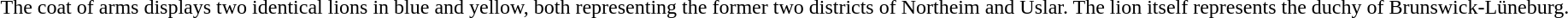<table>
<tr valign=top>
<td></td>
<td>The coat of arms displays two identical lions in blue and yellow, both representing the former two districts of Northeim and Uslar. The lion itself represents the duchy of Brunswick-Lüneburg.</td>
</tr>
</table>
